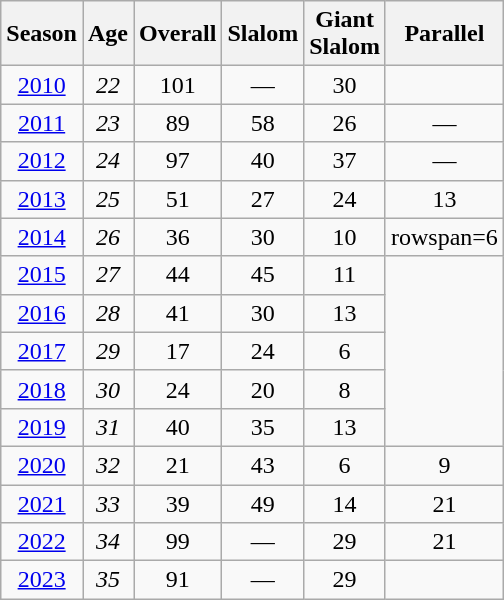<table class=wikitable style="text-align:center">
<tr>
<th>Season</th>
<th>Age</th>
<th>Overall</th>
<th>Slalom</th>
<th>Giant<br>Slalom</th>
<th>Parallel</th>
</tr>
<tr>
<td><a href='#'>2010</a></td>
<td><em>22</em></td>
<td>101</td>
<td>—</td>
<td>30</td>
<td></td>
</tr>
<tr>
<td><a href='#'>2011</a></td>
<td><em>23</em></td>
<td>89</td>
<td>58</td>
<td>26</td>
<td>—</td>
</tr>
<tr>
<td><a href='#'>2012</a></td>
<td><em>24</em></td>
<td>97</td>
<td>40</td>
<td>37</td>
<td>—</td>
</tr>
<tr>
<td><a href='#'>2013</a></td>
<td><em>25</em></td>
<td>51</td>
<td>27</td>
<td>24</td>
<td>13</td>
</tr>
<tr>
<td><a href='#'>2014</a></td>
<td><em>26</em></td>
<td>36</td>
<td>30</td>
<td>10</td>
<td>rowspan=6 </td>
</tr>
<tr>
<td><a href='#'>2015</a></td>
<td><em>27</em></td>
<td>44</td>
<td>45</td>
<td>11</td>
</tr>
<tr>
<td><a href='#'>2016</a></td>
<td><em>28</em></td>
<td>41</td>
<td>30</td>
<td>13</td>
</tr>
<tr>
<td><a href='#'>2017</a></td>
<td><em>29</em></td>
<td>17</td>
<td>24</td>
<td>6</td>
</tr>
<tr>
<td><a href='#'>2018</a></td>
<td><em>30</em></td>
<td>24</td>
<td>20</td>
<td>8</td>
</tr>
<tr>
<td><a href='#'>2019</a></td>
<td><em>31</em></td>
<td>40</td>
<td>35</td>
<td>13</td>
</tr>
<tr>
<td><a href='#'>2020</a></td>
<td><em>32</em></td>
<td>21</td>
<td>43</td>
<td>6</td>
<td>9</td>
</tr>
<tr>
<td><a href='#'>2021</a></td>
<td><em>33</em></td>
<td>39</td>
<td>49</td>
<td>14</td>
<td>21</td>
</tr>
<tr>
<td><a href='#'>2022</a></td>
<td><em>34</em></td>
<td>99</td>
<td>—</td>
<td>29</td>
<td>21</td>
</tr>
<tr>
<td><a href='#'>2023</a></td>
<td><em>35</em></td>
<td>91</td>
<td>—</td>
<td>29</td>
<td></td>
</tr>
</table>
